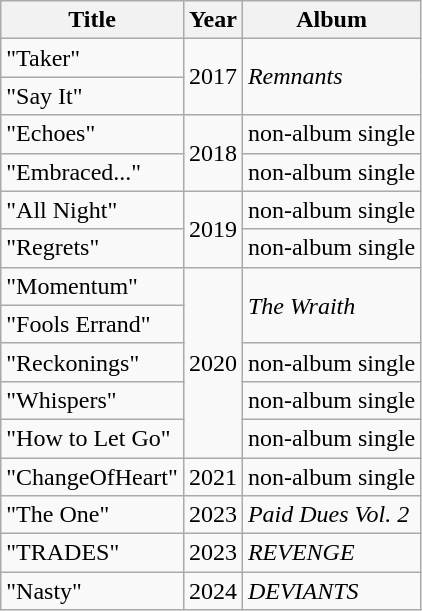<table class="wikitable">
<tr>
<th>Title</th>
<th>Year</th>
<th>Album</th>
</tr>
<tr>
<td>"Taker"</td>
<td rowspan="2">2017</td>
<td rowspan="2"><em>Remnants</em></td>
</tr>
<tr>
<td>"Say It"</td>
</tr>
<tr>
<td>"Echoes"</td>
<td rowspan="2">2018</td>
<td>non-album single</td>
</tr>
<tr>
<td>"Embraced..."</td>
<td>non-album single</td>
</tr>
<tr>
<td>"All Night"</td>
<td rowspan="2">2019</td>
<td>non-album single</td>
</tr>
<tr>
<td>"Regrets"</td>
<td>non-album single</td>
</tr>
<tr>
<td>"Momentum"</td>
<td rowspan="5">2020</td>
<td rowspan="2"><em>The Wraith</em></td>
</tr>
<tr>
<td>"Fools Errand"</td>
</tr>
<tr>
<td>"Reckonings"</td>
<td>non-album single</td>
</tr>
<tr>
<td>"Whispers"</td>
<td>non-album single</td>
</tr>
<tr>
<td>"How to Let Go"</td>
<td>non-album single</td>
</tr>
<tr>
<td>"ChangeOfHeart"</td>
<td>2021</td>
<td>non-album single</td>
</tr>
<tr>
<td>"The One"</td>
<td>2023</td>
<td><em>Paid Dues Vol. 2</em></td>
</tr>
<tr>
<td>"TRADES"</td>
<td>2023</td>
<td><em>REVENGE</em></td>
</tr>
<tr>
<td>"Nasty"</td>
<td rowspan="6">2024</td>
<td rowspan="2"><em>DEVIANTS</em></td>
</tr>
</table>
